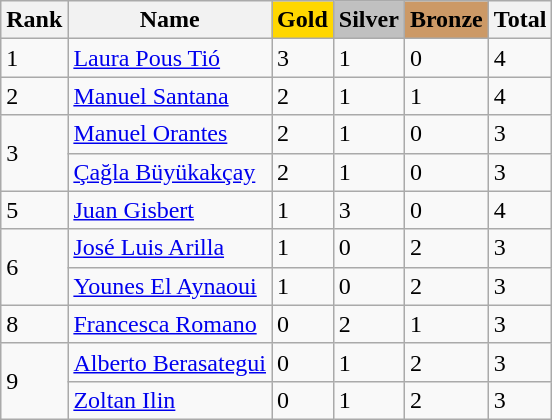<table class="wikitable sortable">
<tr>
<th>Rank</th>
<th>Name</th>
<th style="background:gold">Gold</th>
<th style="background:silver">Silver</th>
<th style="background:#cc9966">Bronze</th>
<th>Total</th>
</tr>
<tr>
<td>1</td>
<td> <a href='#'>Laura Pous Tió</a></td>
<td>3</td>
<td>1</td>
<td>0</td>
<td>4</td>
</tr>
<tr>
<td>2</td>
<td> <a href='#'>Manuel Santana</a></td>
<td>2</td>
<td>1</td>
<td>1</td>
<td>4</td>
</tr>
<tr>
<td rowspan="2">3</td>
<td> <a href='#'>Manuel Orantes</a></td>
<td>2</td>
<td>1</td>
<td>0</td>
<td>3</td>
</tr>
<tr>
<td> <a href='#'>Çağla Büyükakçay</a></td>
<td>2</td>
<td>1</td>
<td>0</td>
<td>3</td>
</tr>
<tr>
<td>5</td>
<td> <a href='#'>Juan Gisbert</a></td>
<td>1</td>
<td>3</td>
<td>0</td>
<td>4</td>
</tr>
<tr>
<td rowspan="2">6</td>
<td> <a href='#'>José Luis Arilla</a></td>
<td>1</td>
<td>0</td>
<td>2</td>
<td>3</td>
</tr>
<tr>
<td> <a href='#'>Younes El Aynaoui</a></td>
<td>1</td>
<td>0</td>
<td>2</td>
<td>3</td>
</tr>
<tr>
<td>8</td>
<td> <a href='#'>Francesca Romano</a></td>
<td>0</td>
<td>2</td>
<td>1</td>
<td>3</td>
</tr>
<tr>
<td rowspan="2">9</td>
<td> <a href='#'>Alberto Berasategui</a></td>
<td>0</td>
<td>1</td>
<td>2</td>
<td>3</td>
</tr>
<tr>
<td> <a href='#'>Zoltan Ilin</a></td>
<td>0</td>
<td>1</td>
<td>2</td>
<td>3</td>
</tr>
</table>
